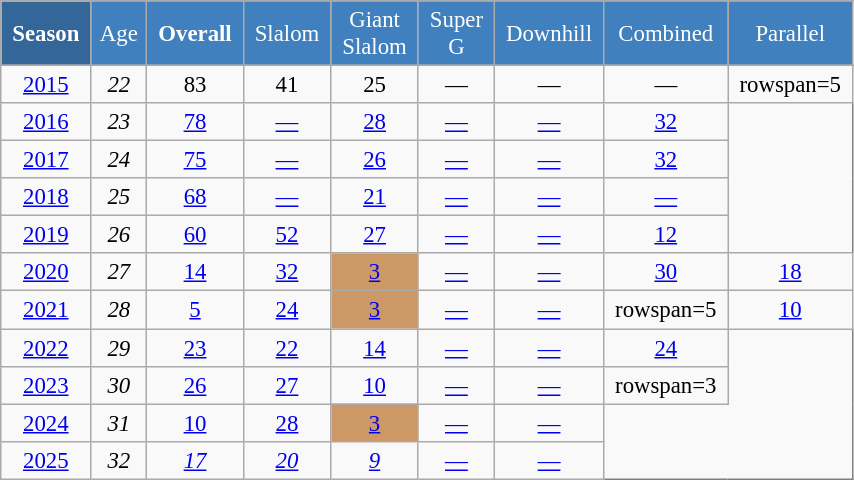<table class="wikitable" style="font-size:95%; text-align:center; border:grey solid 1px; border-collapse:collapse;" width="45%">
<tr style="background-color:#369; color:white;">
<td rowspan="2" colspan="1" width="5%"><strong>Season</strong></td>
</tr>
<tr style="background-color:#4180be; color:white;">
<td width="3%">Age</td>
<td width="5%"><strong>Overall</strong></td>
<td width="5%">Slalom</td>
<td width="5%">Giant<br>Slalom</td>
<td width="5%">Super G</td>
<td width="5%">Downhill</td>
<td width="5%">Combined</td>
<td width="5%">Parallel</td>
</tr>
<tr style="background-color:#8CB2D8; color:white;">
</tr>
<tr>
<td><a href='#'>2015</a></td>
<td><em>22</em></td>
<td>83</td>
<td>41</td>
<td>25</td>
<td>—</td>
<td>—</td>
<td>—</td>
<td>rowspan=5 </td>
</tr>
<tr>
<td><a href='#'>2016</a></td>
<td><em>23</em></td>
<td><a href='#'>78</a></td>
<td><a href='#'>—</a></td>
<td><a href='#'>28</a></td>
<td><a href='#'>—</a></td>
<td><a href='#'>—</a></td>
<td><a href='#'>32</a></td>
</tr>
<tr>
<td><a href='#'>2017</a></td>
<td><em>24</em></td>
<td><a href='#'>75</a></td>
<td><a href='#'>—</a></td>
<td><a href='#'>26</a></td>
<td><a href='#'>—</a></td>
<td><a href='#'>—</a></td>
<td><a href='#'>32</a></td>
</tr>
<tr>
<td><a href='#'>2018</a></td>
<td><em>25</em></td>
<td><a href='#'>68</a></td>
<td><a href='#'>—</a></td>
<td><a href='#'>21</a></td>
<td><a href='#'>—</a></td>
<td><a href='#'>—</a></td>
<td><a href='#'>—</a></td>
</tr>
<tr>
<td><a href='#'>2019</a></td>
<td><em>26</em></td>
<td><a href='#'>60</a></td>
<td><a href='#'>52</a></td>
<td><a href='#'>27</a></td>
<td><a href='#'>—</a></td>
<td><a href='#'>—</a></td>
<td><a href='#'>12</a></td>
</tr>
<tr>
<td><a href='#'>2020</a></td>
<td><em>27</em></td>
<td><a href='#'>14</a></td>
<td><a href='#'>32</a></td>
<td bgcolor="cc9966"><a href='#'>3</a></td>
<td><a href='#'>—</a></td>
<td><a href='#'>—</a></td>
<td><a href='#'>30</a></td>
<td><a href='#'>18</a></td>
</tr>
<tr>
<td><a href='#'>2021</a></td>
<td><em>28</em></td>
<td><a href='#'>5</a></td>
<td><a href='#'>24</a></td>
<td bgcolor="cc9966"><a href='#'>3</a></td>
<td><a href='#'>—</a></td>
<td><a href='#'>—</a></td>
<td>rowspan=5 </td>
<td><a href='#'>10</a></td>
</tr>
<tr>
<td><a href='#'>2022</a></td>
<td><em>29</em></td>
<td><a href='#'>23</a></td>
<td><a href='#'>22</a></td>
<td><a href='#'>14</a></td>
<td><a href='#'>—</a></td>
<td><a href='#'>—</a></td>
<td><a href='#'>24</a></td>
</tr>
<tr>
<td><a href='#'>2023</a></td>
<td><em>30</em></td>
<td><a href='#'>26</a></td>
<td><a href='#'>27</a></td>
<td><a href='#'>10</a></td>
<td><a href='#'>—</a></td>
<td><a href='#'>—</a></td>
<td>rowspan=3 </td>
</tr>
<tr>
<td><a href='#'>2024</a></td>
<td><em>31</em></td>
<td><a href='#'>10</a></td>
<td><a href='#'>28</a></td>
<td bgcolor="cc9966"><a href='#'>3</a></td>
<td><a href='#'>—</a></td>
<td><a href='#'>—</a></td>
</tr>
<tr>
<td><a href='#'>2025</a></td>
<td><em>32</em></td>
<td><a href='#'><em>17</em></a></td>
<td><a href='#'><em>20</em></a></td>
<td><a href='#'><em>9</em></a></td>
<td><a href='#'>—</a></td>
<td><a href='#'>—</a></td>
</tr>
</table>
